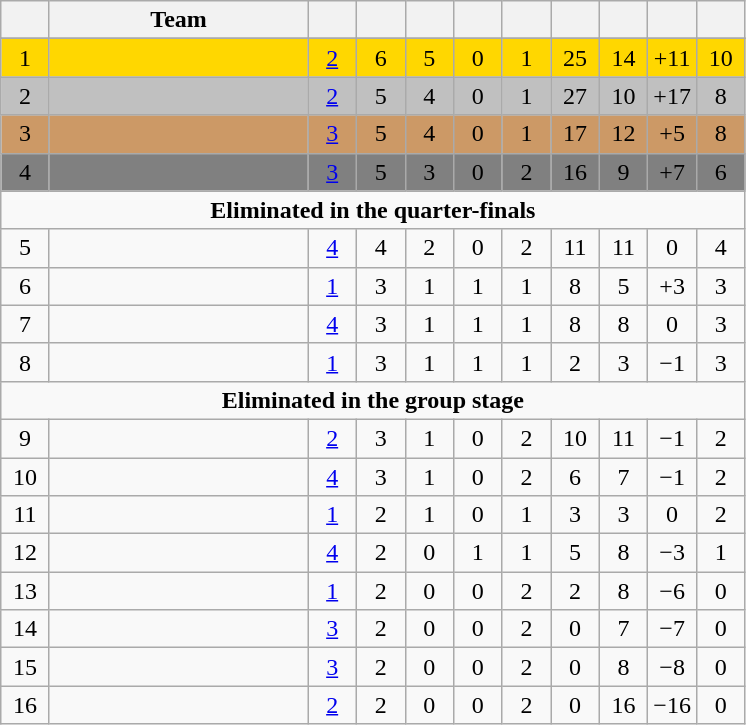<table class="wikitable" style="text-align:center">
<tr>
<th width=25></th>
<th width=165>Team</th>
<th width=25></th>
<th width=25></th>
<th width=25></th>
<th width=25></th>
<th width=25></th>
<th width=25></th>
<th width=25></th>
<th width=25></th>
<th width=25></th>
</tr>
<tr>
</tr>
<tr style="background:gold">
<td>1</td>
<td style="text-align:left"></td>
<td><a href='#'>2</a></td>
<td>6</td>
<td>5</td>
<td>0</td>
<td>1</td>
<td>25</td>
<td>14</td>
<td>+11</td>
<td>10</td>
</tr>
<tr style="background:silver">
<td>2</td>
<td style="text-align:left"></td>
<td><a href='#'>2</a></td>
<td>5</td>
<td>4</td>
<td>0</td>
<td>1</td>
<td>27</td>
<td>10</td>
<td>+17</td>
<td>8</td>
</tr>
<tr style="background:#c96">
<td>3</td>
<td style="text-align:left"></td>
<td><a href='#'>3</a></td>
<td>5</td>
<td>4</td>
<td>0</td>
<td>1</td>
<td>17</td>
<td>12</td>
<td>+5</td>
<td>8</td>
</tr>
<tr style="background:gray">
<td>4</td>
<td style="text-align:left"></td>
<td><a href='#'>3</a></td>
<td>5</td>
<td>3</td>
<td>0</td>
<td>2</td>
<td>16</td>
<td>9</td>
<td>+7</td>
<td>6</td>
</tr>
<tr>
<td colspan="11"><strong>Eliminated in the quarter-finals</strong></td>
</tr>
<tr>
<td>5</td>
<td style="text-align:left"></td>
<td><a href='#'>4</a></td>
<td>4</td>
<td>2</td>
<td>0</td>
<td>2</td>
<td>11</td>
<td>11</td>
<td>0</td>
<td>4</td>
</tr>
<tr>
<td>6</td>
<td style="text-align:left"></td>
<td><a href='#'>1</a></td>
<td>3</td>
<td>1</td>
<td>1</td>
<td>1</td>
<td>8</td>
<td>5</td>
<td>+3</td>
<td>3</td>
</tr>
<tr>
<td>7</td>
<td style="text-align:left"></td>
<td><a href='#'>4</a></td>
<td>3</td>
<td>1</td>
<td>1</td>
<td>1</td>
<td>8</td>
<td>8</td>
<td>0</td>
<td>3</td>
</tr>
<tr>
<td>8</td>
<td style="text-align:left"></td>
<td><a href='#'>1</a></td>
<td>3</td>
<td>1</td>
<td>1</td>
<td>1</td>
<td>2</td>
<td>3</td>
<td>−1</td>
<td>3</td>
</tr>
<tr>
<td colspan="11"><strong>Eliminated in the group stage</strong></td>
</tr>
<tr>
<td>9</td>
<td style="text-align:left"></td>
<td><a href='#'>2</a></td>
<td>3</td>
<td>1</td>
<td>0</td>
<td>2</td>
<td>10</td>
<td>11</td>
<td>−1</td>
<td>2</td>
</tr>
<tr>
<td>10</td>
<td style="text-align:left"></td>
<td><a href='#'>4</a></td>
<td>3</td>
<td>1</td>
<td>0</td>
<td>2</td>
<td>6</td>
<td>7</td>
<td>−1</td>
<td>2</td>
</tr>
<tr>
<td>11</td>
<td style="text-align:left"></td>
<td><a href='#'>1</a></td>
<td>2</td>
<td>1</td>
<td>0</td>
<td>1</td>
<td>3</td>
<td>3</td>
<td>0</td>
<td>2</td>
</tr>
<tr>
<td>12</td>
<td style="text-align:left"></td>
<td><a href='#'>4</a></td>
<td>2</td>
<td>0</td>
<td>1</td>
<td>1</td>
<td>5</td>
<td>8</td>
<td>−3</td>
<td>1</td>
</tr>
<tr>
<td>13</td>
<td style="text-align:left"></td>
<td><a href='#'>1</a></td>
<td>2</td>
<td>0</td>
<td>0</td>
<td>2</td>
<td>2</td>
<td>8</td>
<td>−6</td>
<td>0</td>
</tr>
<tr>
<td>14</td>
<td style="text-align:left"></td>
<td><a href='#'>3</a></td>
<td>2</td>
<td>0</td>
<td>0</td>
<td>2</td>
<td>0</td>
<td>7</td>
<td>−7</td>
<td>0</td>
</tr>
<tr>
<td>15</td>
<td style="text-align:left"></td>
<td><a href='#'>3</a></td>
<td>2</td>
<td>0</td>
<td>0</td>
<td>2</td>
<td>0</td>
<td>8</td>
<td>−8</td>
<td>0</td>
</tr>
<tr>
<td>16</td>
<td style="text-align:left"></td>
<td><a href='#'>2</a></td>
<td>2</td>
<td>0</td>
<td>0</td>
<td>2</td>
<td>0</td>
<td>16</td>
<td>−16</td>
<td>0</td>
</tr>
</table>
